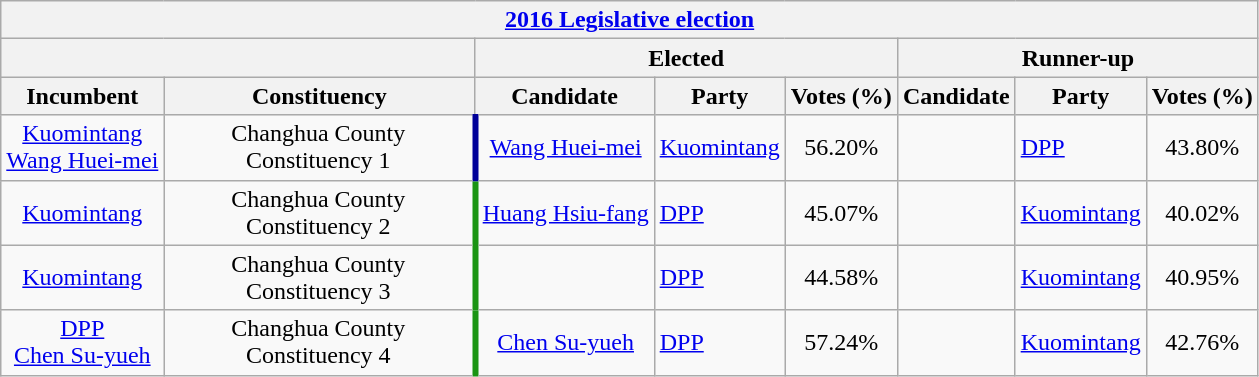<table class="wikitable collapsible sortable" style="text-align:center">
<tr>
<th colspan=8><a href='#'>2016 Legislative election</a></th>
</tr>
<tr>
<th colspan=2> </th>
<th colspan=3>Elected</th>
<th colspan=3>Runner-up</th>
</tr>
<tr>
<th>Incumbent</th>
<th style="width:200px;">Constituency</th>
<th>Candidate</th>
<th>Party</th>
<th>Votes (%)</th>
<th>Candidate</th>
<th>Party</th>
<th>Votes (%)</th>
</tr>
<tr>
<td><a href='#'>Kuomintang</a><br><a href='#'>Wang Huei-mei</a></td>
<td align="center" style="border-right:4px solid #000099;">Changhua County Constituency 1</td>
<td><a href='#'>Wang Huei-mei</a></td>
<td align="left"><a href='#'>Kuomintang</a></td>
<td>56.20%</td>
<td></td>
<td align="left"><a href='#'>DPP</a></td>
<td>43.80%</td>
</tr>
<tr>
<td><a href='#'>Kuomintang</a><br></td>
<td align="center" style="border-right:4px solid #1B9413;">Changhua County Constituency 2</td>
<td><a href='#'>Huang Hsiu-fang</a></td>
<td align="left"><a href='#'>DPP</a></td>
<td>45.07%</td>
<td></td>
<td align="left"><a href='#'>Kuomintang</a></td>
<td>40.02%</td>
</tr>
<tr>
<td><a href='#'>Kuomintang</a><br></td>
<td align="center" style="border-right:4px solid #1B9413;">Changhua County Constituency 3</td>
<td></td>
<td align="left"><a href='#'>DPP</a></td>
<td>44.58%</td>
<td></td>
<td align="left"><a href='#'>Kuomintang</a></td>
<td>40.95%</td>
</tr>
<tr>
<td><a href='#'>DPP</a><br><a href='#'>Chen Su-yueh</a></td>
<td align="center" style="border-right:4px solid #1B9413;">Changhua County Constituency 4</td>
<td><a href='#'>Chen Su-yueh</a></td>
<td align="left"><a href='#'>DPP</a></td>
<td>57.24%</td>
<td></td>
<td align="left"><a href='#'>Kuomintang</a></td>
<td>42.76%</td>
</tr>
</table>
